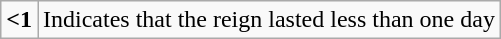<table class="wikitable">
<tr>
<td><strong><1</strong></td>
<td>Indicates that the reign lasted less than one day</td>
</tr>
</table>
